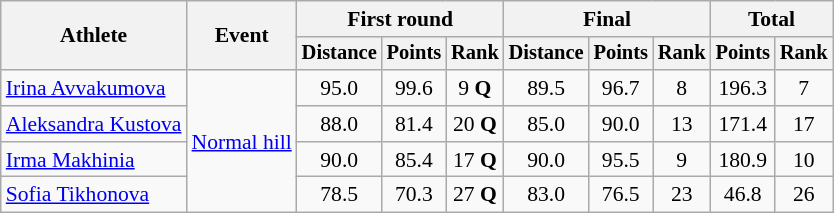<table class=wikitable style="text-align:center; font-size:90%">
<tr>
<th rowspan=2>Athlete</th>
<th rowspan=2>Event</th>
<th colspan=3>First round</th>
<th colspan=3>Final</th>
<th colspan=2>Total</th>
</tr>
<tr style="font-size:95%">
<th>Distance</th>
<th>Points</th>
<th>Rank</th>
<th>Distance</th>
<th>Points</th>
<th>Rank</th>
<th>Points</th>
<th>Rank</th>
</tr>
<tr>
<td align=left><a href='#'>Irina Avvakumova</a></td>
<td align=left rowspan=4><a href='#'>Normal hill</a></td>
<td>95.0</td>
<td>99.6</td>
<td>9 <strong>Q</strong></td>
<td>89.5</td>
<td>96.7</td>
<td>8</td>
<td>196.3</td>
<td>7</td>
</tr>
<tr>
<td align=left><a href='#'>Aleksandra Kustova</a></td>
<td>88.0</td>
<td>81.4</td>
<td>20 <strong>Q</strong></td>
<td>85.0</td>
<td>90.0</td>
<td>13</td>
<td>171.4</td>
<td>17</td>
</tr>
<tr>
<td align=left><a href='#'>Irma Makhinia</a></td>
<td>90.0</td>
<td>85.4</td>
<td>17 <strong>Q</strong></td>
<td>90.0</td>
<td>95.5</td>
<td>9</td>
<td>180.9</td>
<td>10</td>
</tr>
<tr>
<td align=left><a href='#'>Sofia Tikhonova</a></td>
<td>78.5</td>
<td>70.3</td>
<td>27 <strong>Q</strong></td>
<td>83.0</td>
<td>76.5</td>
<td>23</td>
<td>46.8</td>
<td>26</td>
</tr>
</table>
